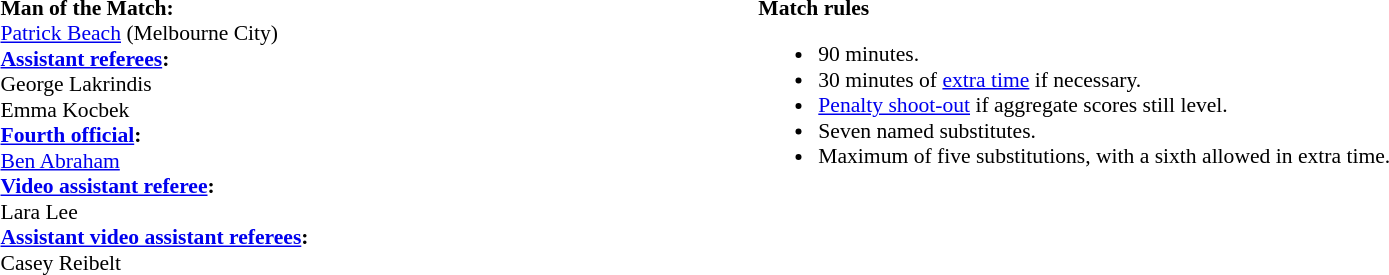<table width=100% style="font-size:90%">
<tr>
<td><br><strong>Man of the Match:</strong>
<br><a href='#'>Patrick Beach</a> (Melbourne City)<br><strong><a href='#'>Assistant referees</a>:</strong>
<br>George Lakrindis
<br>Emma Kocbek
<br><strong><a href='#'>Fourth official</a>:</strong>
<br><a href='#'>Ben Abraham</a>
<br><strong><a href='#'>Video assistant referee</a>:</strong>
<br>Lara Lee
<br><strong><a href='#'>Assistant video assistant referees</a>:</strong>
<br>Casey Reibelt</td>
<td style="width:60%; vertical-align:top;"><br><strong>Match rules</strong><ul><li>90 minutes.</li><li>30 minutes of <a href='#'>extra time</a> if necessary.</li><li><a href='#'>Penalty shoot-out</a> if aggregate scores still level.</li><li>Seven named substitutes.</li><li>Maximum of five substitutions, with a sixth allowed in extra time.</li></ul></td>
</tr>
</table>
